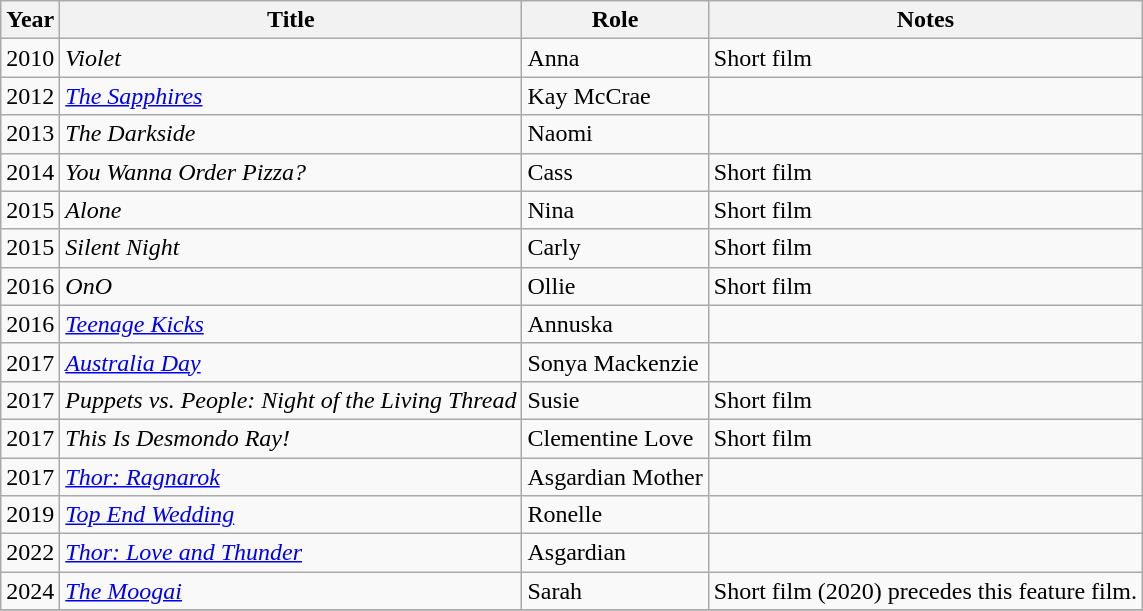<table class="wikitable sortable">
<tr>
<th>Year</th>
<th>Title</th>
<th>Role</th>
<th class="unsortable">Notes</th>
</tr>
<tr>
<td>2010</td>
<td><em>Violet</em></td>
<td>Anna</td>
<td>Short film</td>
</tr>
<tr>
<td>2012</td>
<td><em><a href='#'>The Sapphires</a></em></td>
<td>Kay McCrae</td>
<td></td>
</tr>
<tr>
<td>2013</td>
<td><em>The Darkside</em></td>
<td>Naomi</td>
<td></td>
</tr>
<tr>
<td>2014</td>
<td><em>You Wanna Order Pizza?</em></td>
<td>Cass</td>
<td>Short film</td>
</tr>
<tr>
<td>2015</td>
<td><em>Alone</em></td>
<td>Nina</td>
<td>Short film</td>
</tr>
<tr>
<td>2015</td>
<td><em>Silent Night</em></td>
<td>Carly</td>
<td>Short film</td>
</tr>
<tr>
<td>2016</td>
<td><em>OnO</em></td>
<td>Ollie</td>
<td>Short film</td>
</tr>
<tr>
<td>2016</td>
<td><em><a href='#'>Teenage Kicks</a></em></td>
<td>Annuska</td>
<td></td>
</tr>
<tr>
<td>2017</td>
<td><em><a href='#'>Australia Day</a></em></td>
<td>Sonya Mackenzie</td>
<td></td>
</tr>
<tr>
<td>2017</td>
<td><em>Puppets vs. People: Night of the Living Thread</em></td>
<td>Susie</td>
<td>Short film</td>
</tr>
<tr>
<td>2017</td>
<td><em>This Is Desmondo Ray!</em></td>
<td>Clementine Love</td>
<td>Short film</td>
</tr>
<tr>
<td>2017</td>
<td><em><a href='#'>Thor: Ragnarok</a></em></td>
<td>Asgardian Mother</td>
<td></td>
</tr>
<tr>
<td>2019</td>
<td><em><a href='#'>Top End Wedding</a></em></td>
<td>Ronelle</td>
<td></td>
</tr>
<tr>
<td>2022</td>
<td><em><a href='#'>Thor: Love and Thunder</a></em></td>
<td>Asgardian</td>
<td></td>
</tr>
<tr>
<td>2024</td>
<td><em><a href='#'>The Moogai</a></em></td>
<td>Sarah</td>
<td>Short film (2020) precedes this feature film.</td>
</tr>
<tr>
</tr>
</table>
